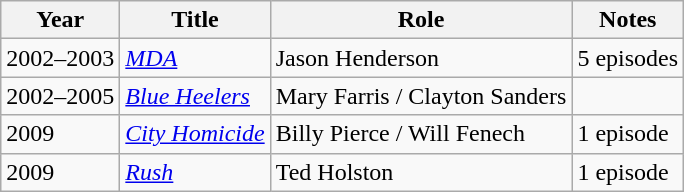<table class=wikitable>
<tr>
<th>Year</th>
<th>Title</th>
<th>Role</th>
<th>Notes</th>
</tr>
<tr>
<td>2002–2003</td>
<td><em><a href='#'>MDA</a></em></td>
<td>Jason Henderson</td>
<td>5 episodes</td>
</tr>
<tr>
<td>2002–2005</td>
<td><em><a href='#'>Blue Heelers</a></em></td>
<td>Mary Farris / Clayton Sanders</td>
</tr>
<tr>
<td>2009</td>
<td><em><a href='#'>City Homicide</a></em></td>
<td>Billy Pierce / Will Fenech</td>
<td>1 episode</td>
</tr>
<tr>
<td>2009</td>
<td><em><a href='#'>Rush</a></em></td>
<td>Ted Holston</td>
<td>1 episode</td>
</tr>
</table>
